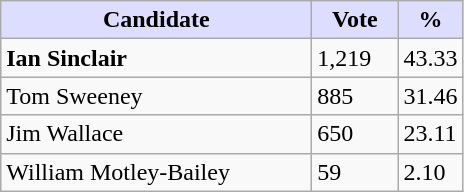<table class="wikitable">
<tr>
<th style="background:#ddf; width:200px;">Candidate</th>
<th style="background:#ddf; width:50px;">Vote</th>
<th style="background:#ddf; width:30px;">%</th>
</tr>
<tr>
<td><strong>Ian Sinclair</strong></td>
<td>1,219</td>
<td>43.33</td>
</tr>
<tr>
<td>Tom Sweeney</td>
<td>885</td>
<td>31.46</td>
</tr>
<tr>
<td>Jim Wallace</td>
<td>650</td>
<td>23.11</td>
</tr>
<tr>
<td>William Motley-Bailey</td>
<td>59</td>
<td>2.10</td>
</tr>
</table>
